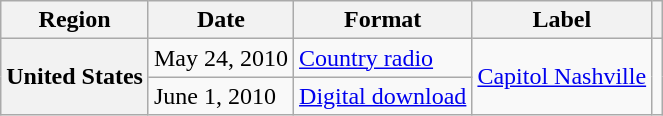<table class="wikitable plainrowheaders">
<tr>
<th scope="col">Region</th>
<th scope="col">Date</th>
<th scope="col">Format</th>
<th scope="col">Label</th>
<th scope="col"></th>
</tr>
<tr>
<th rowspan="2" scope="row">United States</th>
<td>May 24, 2010</td>
<td><a href='#'>Country radio</a></td>
<td rowspan="2"><a href='#'>Capitol Nashville</a></td>
<td align="center" rowspan="2"></td>
</tr>
<tr>
<td>June 1, 2010</td>
<td><a href='#'>Digital download</a></td>
</tr>
</table>
